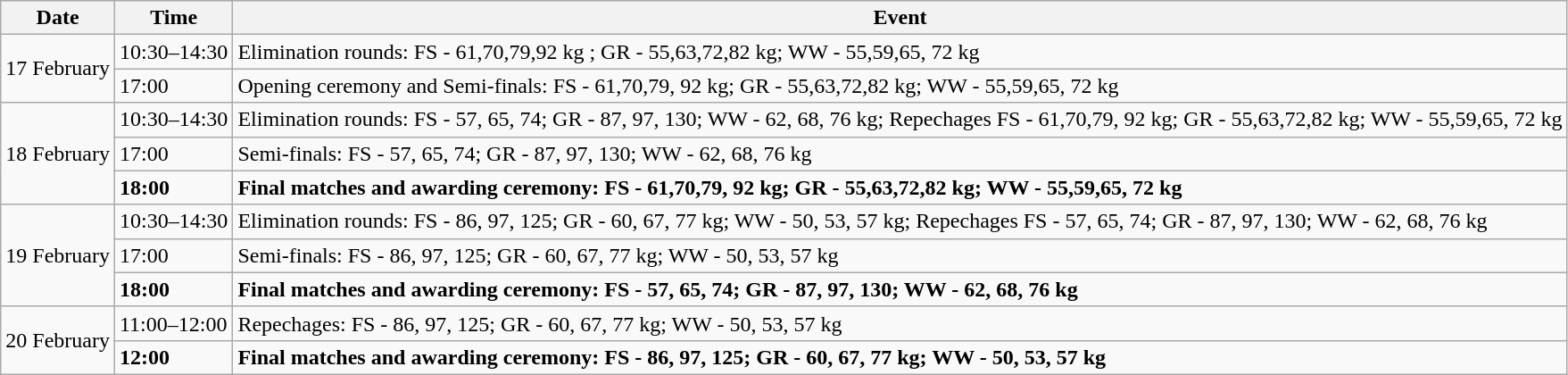<table class=wikitable>
<tr>
<th>Date</th>
<th>Time</th>
<th>Event</th>
</tr>
<tr>
<td rowspan="2">17 February</td>
<td>10:30–14:30</td>
<td>Elimination rounds: FS - 61,70,79,92 kg ; GR - 55,63,72,82 kg; WW - 55,59,65, 72 kg</td>
</tr>
<tr>
<td>17:00</td>
<td>Opening ceremony and Semi-finals: FS - 61,70,79, 92 kg; GR - 55,63,72,82 kg; WW - 55,59,65, 72 kg</td>
</tr>
<tr>
<td rowspan="3">18 February</td>
<td>10:30–14:30</td>
<td>Elimination rounds: FS - 57, 65, 74; GR - 87, 97, 130; WW - 62, 68, 76 kg; Repechages FS - 61,70,79, 92 kg; GR - 55,63,72,82 kg; WW - 55,59,65, 72 kg</td>
</tr>
<tr>
<td>17:00</td>
<td>Semi-finals: FS - 57, 65, 74; GR - 87, 97, 130; WW - 62, 68, 76 kg</td>
</tr>
<tr>
<td><strong>18:00</strong></td>
<td><strong>Final matches and awarding ceremony:  FS - 61,70,79, 92 kg; GR - 55,63,72,82 kg; WW - 55,59,65, 72 kg</strong></td>
</tr>
<tr>
<td rowspan="3">19 February</td>
<td>10:30–14:30</td>
<td>Elimination rounds: FS - 86, 97, 125; GR - 60, 67, 77 kg; WW - 50, 53, 57 kg; Repechages FS - 57, 65, 74; GR - 87, 97, 130; WW - 62, 68, 76 kg</td>
</tr>
<tr>
<td>17:00</td>
<td>Semi-finals: FS - 86, 97, 125; GR - 60, 67, 77 kg; WW - 50, 53, 57 kg</td>
</tr>
<tr>
<td><strong>18:00</strong></td>
<td><strong>Final matches and awarding ceremony:  FS - 57, 65, 74; GR - 87, 97, 130; WW - 62, 68, 76 kg</strong></td>
</tr>
<tr>
<td rowspan="2">20 February</td>
<td>11:00–12:00</td>
<td>Repechages: FS - 86, 97, 125; GR - 60, 67, 77 kg; WW - 50, 53, 57 kg</td>
</tr>
<tr>
<td><strong>12:00</strong></td>
<td><strong>Final matches and awarding ceremony:  FS - 86, 97, 125; GR - 60, 67, 77 kg; WW - 50, 53, 57 kg</strong></td>
</tr>
</table>
